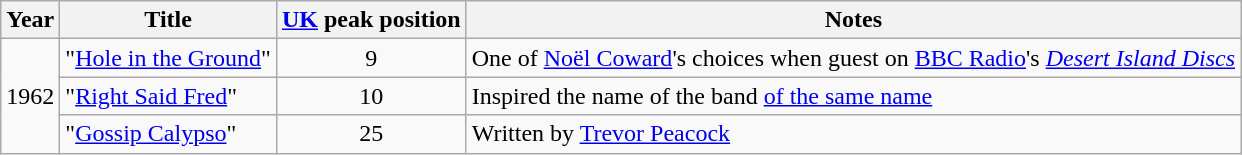<table class="wikitable">
<tr>
<th>Year</th>
<th>Title</th>
<th><a href='#'>UK</a> peak position</th>
<th>Notes</th>
</tr>
<tr>
<td rowspan="3">1962</td>
<td>"<a href='#'>Hole in the Ground</a>"</td>
<td align=center>9</td>
<td>One of <a href='#'>Noël Coward</a>'s choices when guest on <a href='#'>BBC Radio</a>'s <em><a href='#'>Desert Island Discs</a></em></td>
</tr>
<tr>
<td>"<a href='#'>Right Said Fred</a>"</td>
<td align=center>10</td>
<td>Inspired the name of the band <a href='#'>of the same name</a></td>
</tr>
<tr>
<td>"<a href='#'>Gossip Calypso</a>"</td>
<td align=center>25</td>
<td>Written by <a href='#'>Trevor Peacock</a></td>
</tr>
</table>
